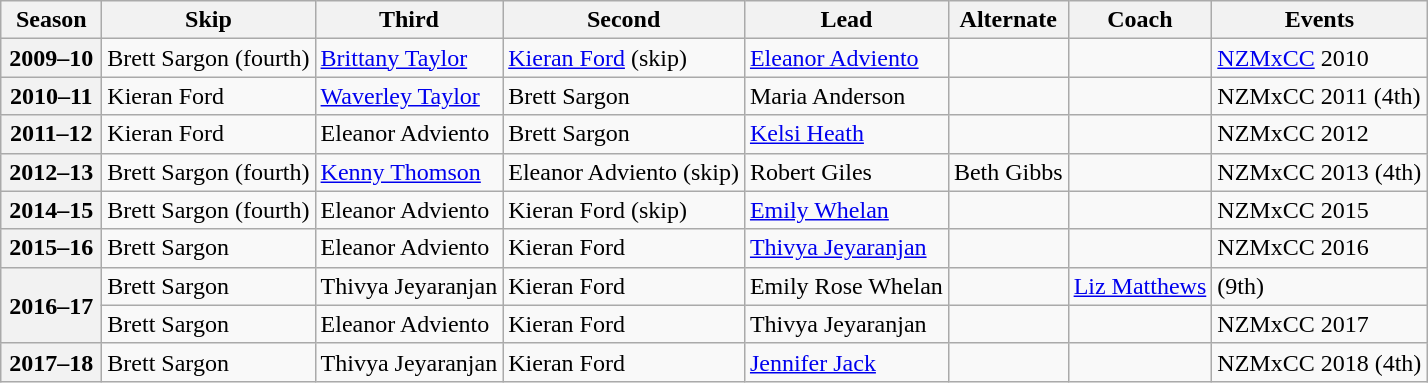<table class="wikitable">
<tr>
<th scope="col" width=60>Season</th>
<th scope="col">Skip</th>
<th scope="col">Third</th>
<th scope="col">Second</th>
<th scope="col">Lead</th>
<th scope="col">Alternate</th>
<th scope="col">Coach</th>
<th scope="col">Events</th>
</tr>
<tr>
<th scope="row">2009–10</th>
<td>Brett Sargon (fourth)</td>
<td><a href='#'>Brittany Taylor</a></td>
<td><a href='#'>Kieran Ford</a> (skip)</td>
<td><a href='#'>Eleanor Adviento</a></td>
<td></td>
<td></td>
<td><a href='#'>NZMxCC</a> 2010 </td>
</tr>
<tr>
<th scope="row">2010–11</th>
<td>Kieran Ford</td>
<td><a href='#'>Waverley Taylor</a></td>
<td>Brett Sargon</td>
<td>Maria Anderson</td>
<td></td>
<td></td>
<td>NZMxCC 2011 (4th)</td>
</tr>
<tr>
<th scope="row">2011–12</th>
<td>Kieran Ford</td>
<td>Eleanor Adviento</td>
<td>Brett Sargon</td>
<td><a href='#'>Kelsi Heath</a></td>
<td></td>
<td></td>
<td>NZMxCC 2012 </td>
</tr>
<tr>
<th scope="row">2012–13</th>
<td>Brett Sargon (fourth)</td>
<td><a href='#'>Kenny Thomson</a></td>
<td>Eleanor Adviento (skip)</td>
<td>Robert Giles</td>
<td>Beth Gibbs</td>
<td></td>
<td>NZMxCC 2013 (4th)</td>
</tr>
<tr>
<th scope="row">2014–15</th>
<td>Brett Sargon (fourth)</td>
<td>Eleanor Adviento</td>
<td>Kieran Ford (skip)</td>
<td><a href='#'>Emily Whelan</a></td>
<td></td>
<td></td>
<td>NZMxCC 2015 </td>
</tr>
<tr>
<th scope="row">2015–16</th>
<td>Brett Sargon</td>
<td>Eleanor Adviento</td>
<td>Kieran Ford</td>
<td><a href='#'>Thivya Jeyaranjan</a></td>
<td></td>
<td></td>
<td>NZMxCC 2016 </td>
</tr>
<tr>
<th scope="row" rowspan=2>2016–17</th>
<td>Brett Sargon</td>
<td>Thivya Jeyaranjan</td>
<td>Kieran Ford</td>
<td>Emily Rose Whelan</td>
<td></td>
<td><a href='#'>Liz Matthews</a></td>
<td> (9th)</td>
</tr>
<tr>
<td>Brett Sargon</td>
<td>Eleanor Adviento</td>
<td>Kieran Ford</td>
<td>Thivya Jeyaranjan</td>
<td></td>
<td></td>
<td>NZMxCC 2017 </td>
</tr>
<tr>
<th scope="row">2017–18</th>
<td>Brett Sargon</td>
<td>Thivya Jeyaranjan</td>
<td>Kieran Ford</td>
<td><a href='#'>Jennifer Jack</a></td>
<td></td>
<td></td>
<td>NZMxCC 2018 (4th)</td>
</tr>
</table>
